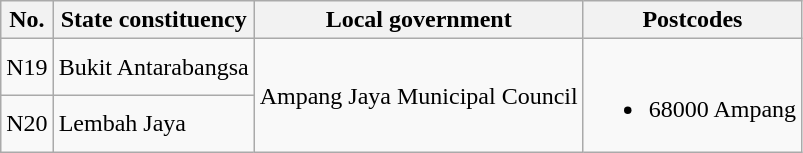<table class="wikitable">
<tr>
<th>No.</th>
<th>State constituency</th>
<th>Local government</th>
<th>Postcodes</th>
</tr>
<tr>
<td>N19</td>
<td>Bukit Antarabangsa</td>
<td rowspan="2">Ampang Jaya Municipal Council</td>
<td rowspan="2"><br><ul><li>68000 Ampang</li></ul></td>
</tr>
<tr>
<td>N20</td>
<td>Lembah Jaya</td>
</tr>
</table>
